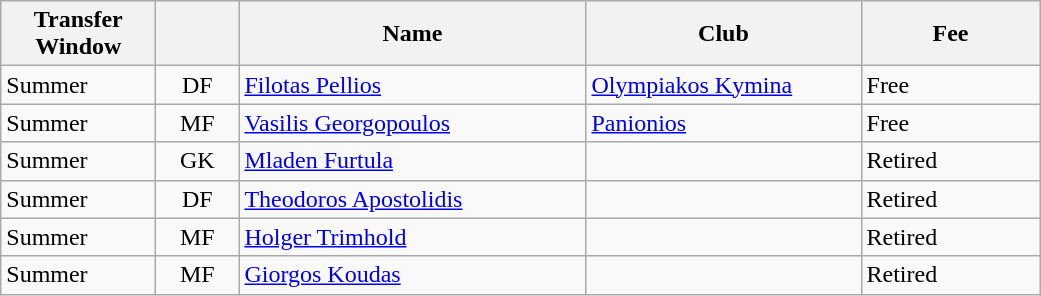<table class="wikitable plainrowheaders">
<tr>
<th scope="col" style="width:6em;">Transfer Window</th>
<th scope="col" style="width:3em;"></th>
<th scope="col" style="width:14em;">Name</th>
<th scope="col" style="width:11em;">Club</th>
<th scope="col" style="width:7em;">Fee</th>
</tr>
<tr>
<td>Summer</td>
<td align="center">DF</td>
<td> <a href='#'>Filotas Pellios</a></td>
<td> <a href='#'>Olympiakos Kymina</a></td>
<td>Free</td>
</tr>
<tr>
<td>Summer</td>
<td align="center">MF</td>
<td> <a href='#'>Vasilis Georgopoulos</a></td>
<td> <a href='#'>Panionios</a></td>
<td>Free</td>
</tr>
<tr>
<td>Summer</td>
<td align="center">GK</td>
<td> <a href='#'>Mladen Furtula</a></td>
<td></td>
<td>Retired</td>
</tr>
<tr>
<td>Summer</td>
<td align="center">DF</td>
<td> <a href='#'>Theodoros Apostolidis</a></td>
<td></td>
<td>Retired</td>
</tr>
<tr>
<td>Summer</td>
<td align="center">MF</td>
<td> <a href='#'>Holger Trimhold</a></td>
<td></td>
<td>Retired</td>
</tr>
<tr>
<td>Summer</td>
<td align="center">MF</td>
<td> <a href='#'>Giorgos Koudas</a></td>
<td></td>
<td>Retired</td>
</tr>
</table>
